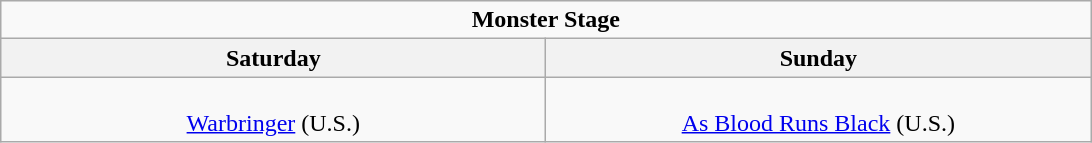<table class="wikitable">
<tr>
<td colspan="2" align="center"><strong>Monster Stage</strong></td>
</tr>
<tr>
<th>Saturday</th>
<th>Sunday</th>
</tr>
<tr>
<td valign="top" align="center" width=356><br><a href='#'>Warbringer</a> (U.S.)<br></td>
<td valign="top" align="center" width=356><br><a href='#'>As Blood Runs Black</a> (U.S.)<br></td>
</tr>
</table>
